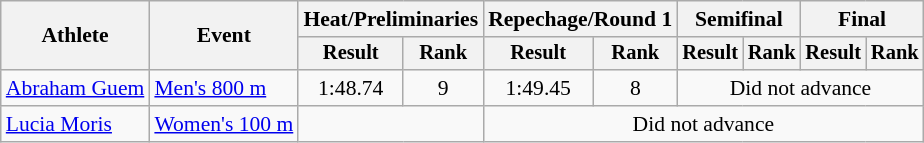<table class="wikitable" style="font-size:90%">
<tr>
<th rowspan="2">Athlete</th>
<th rowspan="2">Event</th>
<th colspan="2">Heat/Preliminaries</th>
<th colspan="2">Repechage/Round 1</th>
<th colspan="2">Semifinal</th>
<th colspan="2">Final</th>
</tr>
<tr style="font-size:95%">
<th>Result</th>
<th>Rank</th>
<th>Result</th>
<th>Rank</th>
<th>Result</th>
<th>Rank</th>
<th>Result</th>
<th>Rank</th>
</tr>
<tr align=center>
<td align=left><a href='#'>Abraham Guem</a></td>
<td align=left><a href='#'>Men's 800 m</a></td>
<td>1:48.74</td>
<td>9</td>
<td>1:49.45</td>
<td>8</td>
<td colspan=4>Did not advance</td>
</tr>
<tr align=center>
<td align=left><a href='#'>Lucia Moris</a></td>
<td align=left><a href='#'>Women's 100 m</a></td>
<td colspan=2></td>
<td colspan=6>Did not advance</td>
</tr>
</table>
